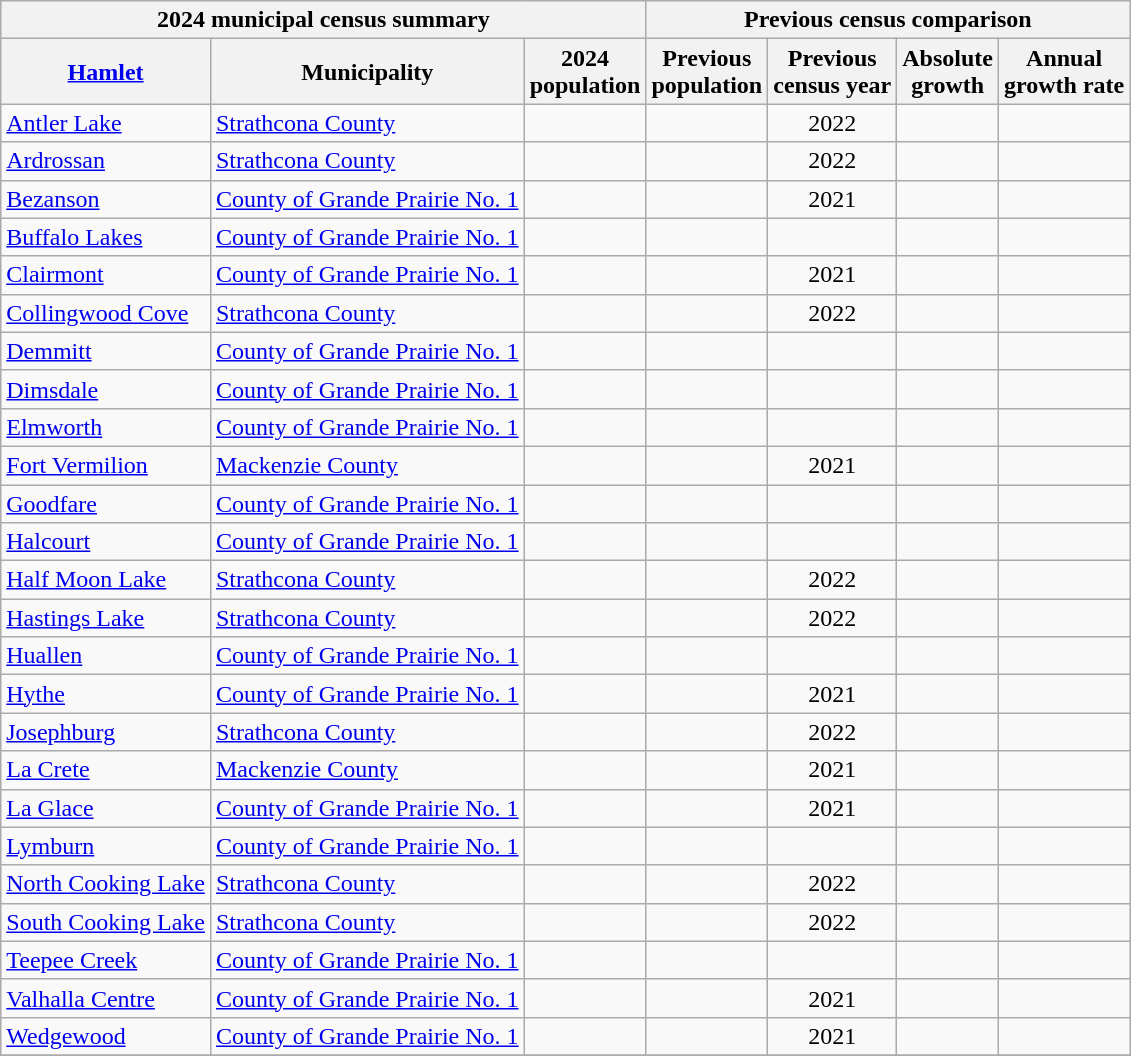<table class="wikitable sortable">
<tr>
<th colspan=3 class=unsortable>2024 municipal census summary</th>
<th colspan=4 class=unsortable>Previous census comparison</th>
</tr>
<tr>
<th><a href='#'>Hamlet</a></th>
<th>Municipality</th>
<th>2024<br>population</th>
<th>Previous<br>population</th>
<th>Previous<br>census year</th>
<th>Absolute<br>growth</th>
<th>Annual<br>growth rate</th>
</tr>
<tr>
<td><a href='#'>Antler Lake</a></td>
<td><a href='#'>Strathcona County</a></td>
<td align=center></td>
<td align=center></td>
<td align=center>2022</td>
<td align=center></td>
<td align=center></td>
</tr>
<tr>
<td><a href='#'>Ardrossan</a></td>
<td><a href='#'>Strathcona County</a></td>
<td align=center></td>
<td align=center></td>
<td align=center>2022</td>
<td align=center></td>
<td align=center></td>
</tr>
<tr>
<td><a href='#'>Bezanson</a></td>
<td><a href='#'>County of Grande Prairie No. 1</a></td>
<td align=center></td>
<td align=center></td>
<td align=center>2021</td>
<td align=center></td>
<td align=center></td>
</tr>
<tr>
<td><a href='#'>Buffalo Lakes</a></td>
<td><a href='#'>County of Grande Prairie No. 1</a></td>
<td align=center></td>
<td align=center></td>
<td align=center></td>
<td align=center></td>
<td align=center></td>
</tr>
<tr>
<td><a href='#'>Clairmont</a></td>
<td><a href='#'>County of Grande Prairie No. 1</a></td>
<td align=center></td>
<td align=center></td>
<td align=center>2021</td>
<td align=center></td>
<td align=center></td>
</tr>
<tr>
<td><a href='#'>Collingwood Cove</a></td>
<td><a href='#'>Strathcona County</a></td>
<td align=center></td>
<td align=center></td>
<td align=center>2022</td>
<td align=center></td>
<td align=center></td>
</tr>
<tr>
<td><a href='#'>Demmitt</a></td>
<td><a href='#'>County of Grande Prairie No. 1</a></td>
<td align=center></td>
<td align=center></td>
<td align=center></td>
<td align=center></td>
<td align=center></td>
</tr>
<tr>
<td><a href='#'>Dimsdale</a></td>
<td><a href='#'>County of Grande Prairie No. 1</a></td>
<td align=center></td>
<td align=center></td>
<td align=center></td>
<td align=center></td>
<td align=center></td>
</tr>
<tr>
<td><a href='#'>Elmworth</a></td>
<td><a href='#'>County of Grande Prairie No. 1</a></td>
<td align=center></td>
<td align=center></td>
<td align=center></td>
<td align=center></td>
<td align=center></td>
</tr>
<tr>
<td><a href='#'>Fort Vermilion</a></td>
<td><a href='#'>Mackenzie County</a></td>
<td align=center></td>
<td align=center></td>
<td align=center>2021</td>
<td align=center></td>
<td align=center></td>
</tr>
<tr>
<td><a href='#'>Goodfare</a></td>
<td><a href='#'>County of Grande Prairie No. 1</a></td>
<td align=center></td>
<td align=center></td>
<td align=center></td>
<td align=center></td>
<td align=center></td>
</tr>
<tr>
<td><a href='#'>Halcourt</a></td>
<td><a href='#'>County of Grande Prairie No. 1</a></td>
<td align=center></td>
<td align=center></td>
<td align=center></td>
<td align=center></td>
<td align=center></td>
</tr>
<tr>
<td><a href='#'>Half Moon Lake</a></td>
<td><a href='#'>Strathcona County</a></td>
<td align=center></td>
<td align=center></td>
<td align=center>2022</td>
<td align=center></td>
<td align=center></td>
</tr>
<tr>
<td><a href='#'>Hastings Lake</a></td>
<td><a href='#'>Strathcona County</a></td>
<td align=center></td>
<td align=center></td>
<td align=center>2022</td>
<td align=center></td>
<td align=center></td>
</tr>
<tr>
<td><a href='#'>Huallen</a></td>
<td><a href='#'>County of Grande Prairie No. 1</a></td>
<td align=center></td>
<td align=center></td>
<td align=center></td>
<td align=center></td>
<td align=center></td>
</tr>
<tr>
<td><a href='#'>Hythe</a></td>
<td><a href='#'>County of Grande Prairie No. 1</a></td>
<td align=center></td>
<td align=center></td>
<td align=center>2021</td>
<td align=center></td>
<td align=center></td>
</tr>
<tr>
<td><a href='#'>Josephburg</a></td>
<td><a href='#'>Strathcona County</a></td>
<td align=center></td>
<td align=center></td>
<td align=center>2022</td>
<td align=center></td>
<td align=center></td>
</tr>
<tr>
<td><a href='#'>La Crete</a></td>
<td><a href='#'>Mackenzie County</a></td>
<td align=center></td>
<td align=center></td>
<td align=center>2021</td>
<td align=center></td>
<td align=center></td>
</tr>
<tr>
<td><a href='#'>La Glace</a></td>
<td><a href='#'>County of Grande Prairie No. 1</a></td>
<td align=center></td>
<td align=center></td>
<td align=center>2021</td>
<td align=center></td>
<td align=center></td>
</tr>
<tr>
<td><a href='#'>Lymburn</a></td>
<td><a href='#'>County of Grande Prairie No. 1</a></td>
<td align=center></td>
<td align=center></td>
<td align=center></td>
<td align=center></td>
<td align=center></td>
</tr>
<tr>
<td><a href='#'>North Cooking Lake</a></td>
<td><a href='#'>Strathcona County</a></td>
<td align=center></td>
<td align=center></td>
<td align=center>2022</td>
<td align=center></td>
<td align=center></td>
</tr>
<tr>
<td><a href='#'>South Cooking Lake</a></td>
<td><a href='#'>Strathcona County</a></td>
<td align=center></td>
<td align=center></td>
<td align=center>2022</td>
<td align=center></td>
<td align=center></td>
</tr>
<tr>
<td><a href='#'>Teepee Creek</a></td>
<td><a href='#'>County of Grande Prairie No. 1</a></td>
<td align=center></td>
<td align=center></td>
<td align=center></td>
<td align=center></td>
<td align=center></td>
</tr>
<tr>
<td><a href='#'>Valhalla Centre</a></td>
<td><a href='#'>County of Grande Prairie No. 1</a></td>
<td align=center></td>
<td align=center></td>
<td align=center>2021</td>
<td align=center></td>
<td align=center></td>
</tr>
<tr>
<td><a href='#'>Wedgewood</a></td>
<td><a href='#'>County of Grande Prairie No. 1</a></td>
<td align=center></td>
<td align=center></td>
<td align=center>2021</td>
<td align=center></td>
<td align=center></td>
</tr>
<tr>
</tr>
</table>
